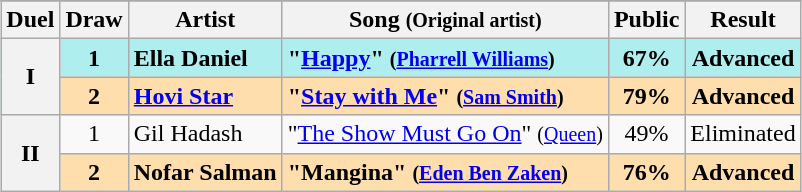<table class="sortable wikitable" style="margin: 1em auto 1em auto; text-align:center">
<tr>
</tr>
<tr>
<th class="unsortable">Duel</th>
<th>Draw</th>
<th>Artist</th>
<th>Song <small>(Original artist)</small></th>
<th>Public</th>
<th>Result</th>
</tr>
<tr style="font-weight:bold; background:paleturquoise;">
<th rowspan="2">I</th>
<td>1</td>
<td align="left">Ella Daniel</td>
<td align="left">"<a href='#'>Happy</a>" <small>(<a href='#'>Pharrell Williams</a>)</small></td>
<td>67%</td>
<td>Advanced</td>
</tr>
<tr style="font-weight:bold; background:#FFDEAD;">
<td>2</td>
<td align="left"><a href='#'>Hovi Star</a></td>
<td align="left">"<a href='#'>Stay with Me</a>" <small>(<a href='#'>Sam Smith</a>)</small></td>
<td>79%</td>
<td>Advanced</td>
</tr>
<tr>
<th rowspan="2">II</th>
<td>1</td>
<td align="left">Gil Hadash</td>
<td align="left">"<a href='#'>The Show Must Go On</a>" <small>(<a href='#'>Queen</a>)</small></td>
<td>49%</td>
<td>Eliminated</td>
</tr>
<tr style="font-weight:bold; background:#FFDEAD;">
<td>2</td>
<td align="left">Nofar Salman</td>
<td align="left">"Mangina" <small>(<a href='#'>Eden Ben Zaken</a>)</small></td>
<td>76%</td>
<td>Advanced</td>
</tr>
</table>
